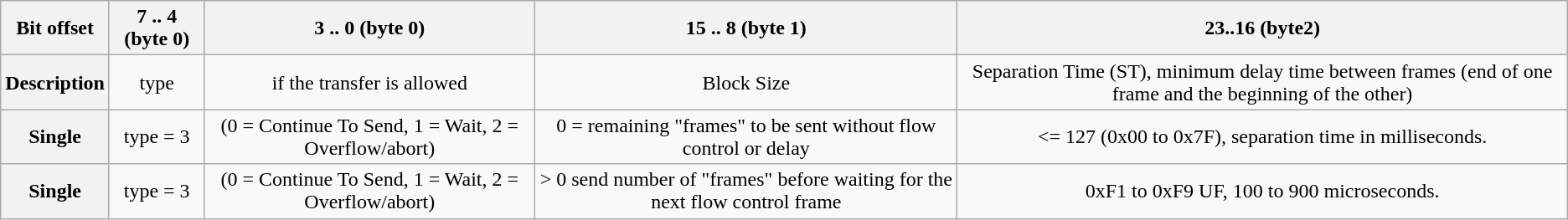<table class="wikitable" style="text-align:center">
<tr>
<th>Bit offset</th>
<th>7 .. 4 (byte 0)</th>
<th>3 .. 0 (byte 0)</th>
<th>15 .. 8 (byte 1)</th>
<th>23..16 (byte2)</th>
</tr>
<tr>
<th>Description</th>
<td>type</td>
<td>if the transfer is allowed</td>
<td>Block Size</td>
<td>Separation Time (ST), minimum delay time between frames (end of one frame and the beginning of the other)</td>
</tr>
<tr>
<th>Single</th>
<td>type = 3</td>
<td>(0 = Continue To Send, 1 = Wait, 2 = Overflow/abort)</td>
<td>0 = remaining "frames" to be sent without flow control or delay</td>
<td><= 127 (0x00 to 0x7F), separation time in milliseconds.</td>
</tr>
<tr>
<th>Single</th>
<td>type = 3</td>
<td>(0 = Continue To Send, 1 = Wait, 2 = Overflow/abort)</td>
<td>> 0 send number of "frames" before waiting for the next flow control frame</td>
<td>0xF1 to 0xF9 UF, 100 to 900 microseconds.</td>
</tr>
</table>
